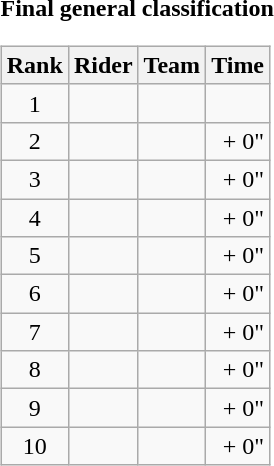<table>
<tr>
<td><strong>Final general classification</strong><br><table class="wikitable">
<tr>
<th scope="col">Rank</th>
<th scope="col">Rider</th>
<th scope="col">Team</th>
<th scope="col">Time</th>
</tr>
<tr>
<td style="text-align:center;">1</td>
<td></td>
<td></td>
<td style="text-align:right;"></td>
</tr>
<tr>
<td style="text-align:center;">2</td>
<td></td>
<td></td>
<td style="text-align:right;">+ 0"</td>
</tr>
<tr>
<td style="text-align:center;">3</td>
<td></td>
<td></td>
<td style="text-align:right;">+ 0"</td>
</tr>
<tr>
<td style="text-align:center;">4</td>
<td></td>
<td></td>
<td style="text-align:right;">+ 0"</td>
</tr>
<tr>
<td style="text-align:center;">5</td>
<td></td>
<td></td>
<td style="text-align:right;">+ 0"</td>
</tr>
<tr>
<td style="text-align:center;">6</td>
<td></td>
<td></td>
<td style="text-align:right;">+ 0"</td>
</tr>
<tr>
<td style="text-align:center;">7</td>
<td></td>
<td></td>
<td style="text-align:right;">+ 0"</td>
</tr>
<tr>
<td style="text-align:center;">8</td>
<td></td>
<td></td>
<td style="text-align:right;">+ 0"</td>
</tr>
<tr>
<td style="text-align:center;">9</td>
<td></td>
<td></td>
<td style="text-align:right;">+ 0"</td>
</tr>
<tr>
<td style="text-align:center;">10</td>
<td></td>
<td></td>
<td style="text-align:right;">+ 0"</td>
</tr>
</table>
</td>
</tr>
</table>
